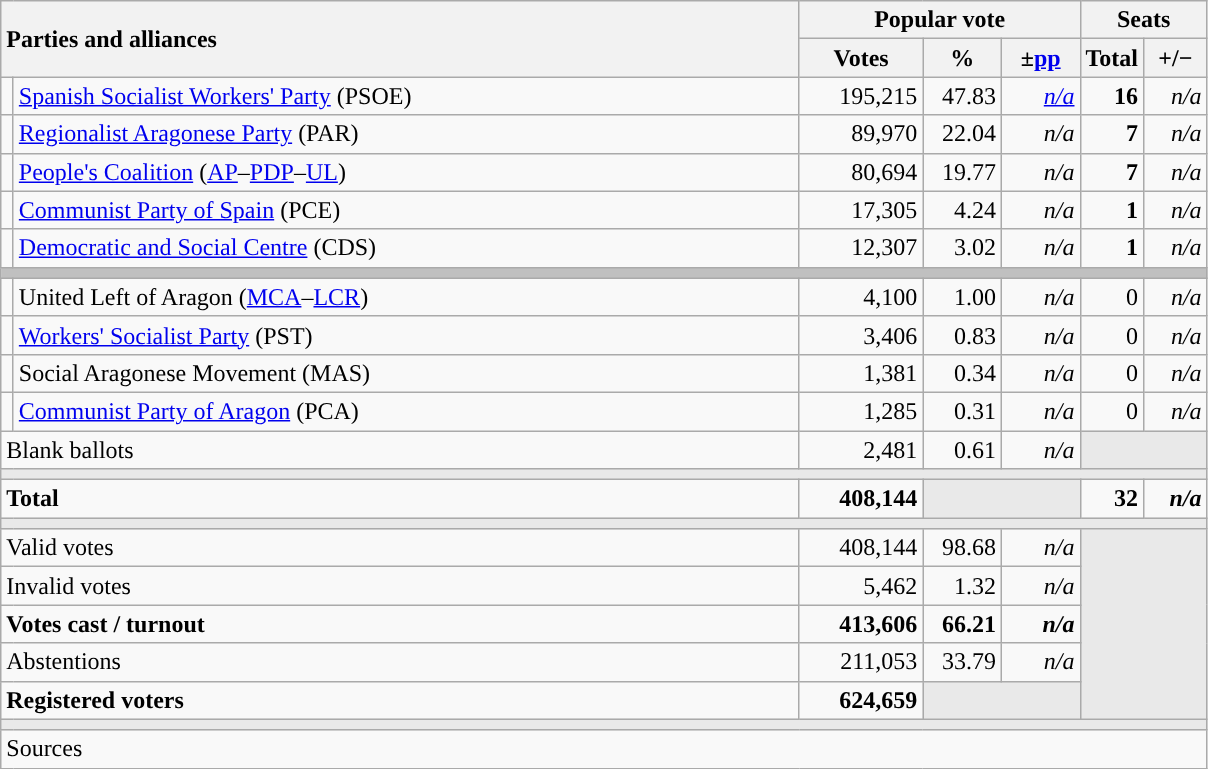<table class="wikitable" style="text-align:right;">
<tr>
<th style="text-align:left;" rowspan="2" colspan="2" width="525">Parties and alliances</th>
<th colspan="3">Popular vote</th>
<th colspan="2">Seats</th>
</tr>
<tr>
<th width="75">Votes</th>
<th width="45">%</th>
<th width="45">±<a href='#'>pp</a></th>
<th width="35">Total</th>
<th width="35">+/−</th>
</tr>
<tr>
<td width="1" style="color:inherit;background:"></td>
<td align="left"><a href='#'>Spanish Socialist Workers' Party</a> (PSOE)</td>
<td>195,215</td>
<td>47.83</td>
<td><em><a href='#'>n/a</a></em></td>
<td><strong>16</strong></td>
<td><em>n/a</em></td>
</tr>
<tr>
<td style="color:inherit;background:"></td>
<td align="left"><a href='#'>Regionalist Aragonese Party</a> (PAR)</td>
<td>89,970</td>
<td>22.04</td>
<td><em>n/a</em></td>
<td><strong>7</strong></td>
<td><em>n/a</em></td>
</tr>
<tr>
<td style="color:inherit;background:"></td>
<td align="left"><a href='#'>People's Coalition</a> (<a href='#'>AP</a>–<a href='#'>PDP</a>–<a href='#'>UL</a>)</td>
<td>80,694</td>
<td>19.77</td>
<td><em>n/a</em></td>
<td><strong>7</strong></td>
<td><em>n/a</em></td>
</tr>
<tr>
<td style="color:inherit;background:"></td>
<td align="left"><a href='#'>Communist Party of Spain</a> (PCE)</td>
<td>17,305</td>
<td>4.24</td>
<td><em>n/a</em></td>
<td><strong>1</strong></td>
<td><em>n/a</em></td>
</tr>
<tr>
<td style="color:inherit;background:"></td>
<td align="left"><a href='#'>Democratic and Social Centre</a> (CDS)</td>
<td>12,307</td>
<td>3.02</td>
<td><em>n/a</em></td>
<td><strong>1</strong></td>
<td><em>n/a</em></td>
</tr>
<tr>
<td colspan="7" bgcolor="#C0C0C0"></td>
</tr>
<tr>
<td style="color:inherit;background:"></td>
<td align="left">United Left of Aragon (<a href='#'>MCA</a>–<a href='#'>LCR</a>)</td>
<td>4,100</td>
<td>1.00</td>
<td><em>n/a</em></td>
<td>0</td>
<td><em>n/a</em></td>
</tr>
<tr>
<td style="color:inherit;background:"></td>
<td align="left"><a href='#'>Workers' Socialist Party</a> (PST)</td>
<td>3,406</td>
<td>0.83</td>
<td><em>n/a</em></td>
<td>0</td>
<td><em>n/a</em></td>
</tr>
<tr>
<td style="color:inherit;background:"></td>
<td align="left">Social Aragonese Movement (MAS)</td>
<td>1,381</td>
<td>0.34</td>
<td><em>n/a</em></td>
<td>0</td>
<td><em>n/a</em></td>
</tr>
<tr>
<td style="color:inherit;background:"></td>
<td align="left"><a href='#'>Communist Party of Aragon</a> (PCA)</td>
<td>1,285</td>
<td>0.31</td>
<td><em>n/a</em></td>
<td>0</td>
<td><em>n/a</em></td>
</tr>
<tr>
<td align="left" colspan="2">Blank ballots</td>
<td>2,481</td>
<td>0.61</td>
<td><em>n/a</em></td>
<td bgcolor="#E9E9E9" colspan="2"></td>
</tr>
<tr>
<td colspan="7" bgcolor="#E9E9E9"></td>
</tr>
<tr style="font-weight:bold;">
<td align="left" colspan="2">Total</td>
<td>408,144</td>
<td bgcolor="#E9E9E9" colspan="2"></td>
<td>32</td>
<td><em>n/a</em></td>
</tr>
<tr>
<td colspan="7" bgcolor="#E9E9E9"></td>
</tr>
<tr>
<td align="left" colspan="2">Valid votes</td>
<td>408,144</td>
<td>98.68</td>
<td><em>n/a</em></td>
<td bgcolor="#E9E9E9" colspan="2" rowspan="5"></td>
</tr>
<tr>
<td align="left" colspan="2">Invalid votes</td>
<td>5,462</td>
<td>1.32</td>
<td><em>n/a</em></td>
</tr>
<tr style="font-weight:bold;">
<td align="left" colspan="2">Votes cast / turnout</td>
<td>413,606</td>
<td>66.21</td>
<td><em>n/a</em></td>
</tr>
<tr>
<td align="left" colspan="2">Abstentions</td>
<td>211,053</td>
<td>33.79</td>
<td><em>n/a</em></td>
</tr>
<tr style="font-weight:bold;">
<td align="left" colspan="2">Registered voters</td>
<td>624,659</td>
<td bgcolor="#E9E9E9" colspan="2"></td>
</tr>
<tr>
<td colspan="7" bgcolor="#E9E9E9"></td>
</tr>
<tr>
<td align="left" colspan="7">Sources</td>
</tr>
</table>
